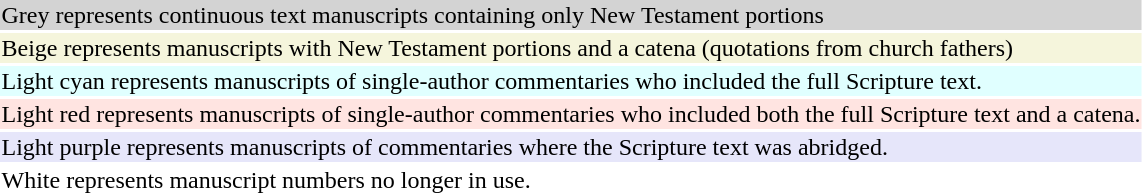<table style="background:transparent">
<tr>
<td bgcolor="lightgrey">Grey represents continuous text manuscripts containing only New Testament portions</td>
</tr>
<tr>
<td bgcolor="beige">Beige represents manuscripts with New Testament portions and a catena (quotations from church fathers)</td>
</tr>
<tr>
<td bgcolor="LightCyan">Light cyan represents manuscripts of single-author commentaries who included the full Scripture text.</td>
</tr>
<tr>
<td bgcolor="MistyRose">Light red represents manuscripts of single-author commentaries who included both the full Scripture text and a catena.</td>
</tr>
<tr>
<td bgcolor="Lavender">Light purple represents manuscripts of commentaries where the Scripture text was abridged.</td>
</tr>
<tr>
<td bgcolor="white">White represents manuscript numbers no longer in use.</td>
</tr>
</table>
